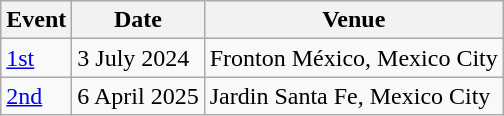<table class="wikitable">
<tr>
<th scope="col">Event</th>
<th scope="col">Date</th>
<th scope="col">Venue</th>
</tr>
<tr>
<td><a href='#'>1st</a></td>
<td>3 July 2024</td>
<td>Fronton México, Mexico City</td>
</tr>
<tr>
<td><a href='#'>2nd</a></td>
<td>6 April 2025</td>
<td>Jardin Santa Fe, Mexico City</td>
</tr>
</table>
